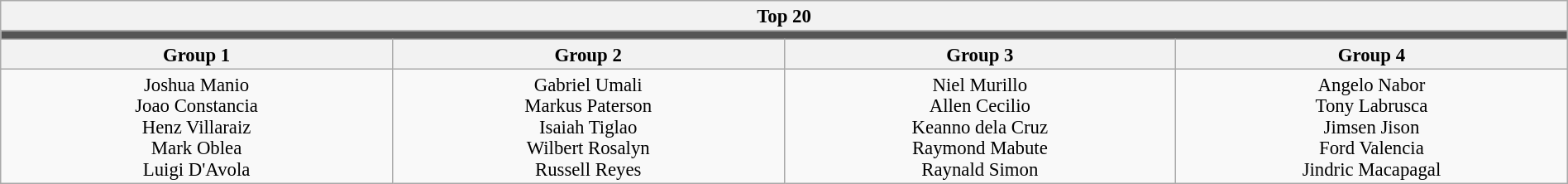<table class="wikitable" style="text-align:center; line-height:17px; width:100%; font-size: 95%;">
<tr>
<th scope="col" colspan="4" style="width:28%;">Top 20</th>
</tr>
<tr>
<td colspan="4" style="background:#555;"></td>
</tr>
<tr>
<th style="width:06%;">Group 1</th>
<th style="width:06%;">Group 2</th>
<th style="width:06%;">Group 3</th>
<th style="width:06%;">Group 4</th>
</tr>
<tr>
<td>Joshua Manio <br> Joao Constancia <br> Henz Villaraiz <br> Mark Oblea <br> Luigi D'Avola</td>
<td>Gabriel Umali <br> Markus Paterson <br> Isaiah Tiglao <br> Wilbert Rosalyn <br> Russell Reyes</td>
<td>Niel Murillo <br> Allen Cecilio <br> Keanno dela Cruz <br> Raymond Mabute <br> Raynald Simon</td>
<td>Angelo Nabor <br> Tony Labrusca <br> Jimsen Jison <br> Ford Valencia <br> Jindric Macapagal</td>
</tr>
</table>
